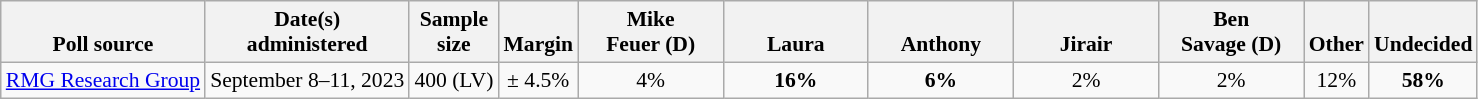<table class="wikitable tpl-blanktable" style="font-size:90%;text-align:center;">
<tr valign=bottom>
<th>Poll source</th>
<th>Date(s)<br>administered</th>
<th>Sample<br>size</th>
<th>Margin<br></th>
<th style="width:90px;">Mike<br>Feuer (D)</th>
<th style="width:90px;">Laura<br></th>
<th style="width:90px;">Anthony<br></th>
<th style="width:90px;">Jirair<br></th>
<th style="width:90px;">Ben<br>Savage (D)</th>
<th>Other</th>
<th>Undecided</th>
</tr>
<tr>
<td style="text-align:left;"><a href='#'>RMG Research Group</a></td>
<td>September 8–11, 2023</td>
<td>400 (LV)</td>
<td>± 4.5%</td>
<td>4%</td>
<td><strong>16%</strong></td>
<td><strong>6%</strong></td>
<td>2%</td>
<td>2%</td>
<td>12%</td>
<td><strong>58%</strong></td>
</tr>
</table>
